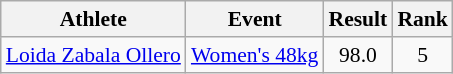<table class=wikitable style="font-size:90%">
<tr>
<th>Athlete</th>
<th>Event</th>
<th>Result</th>
<th>Rank</th>
</tr>
<tr>
<td><a href='#'>Loida Zabala Ollero</a></td>
<td><a href='#'>Women's 48kg</a></td>
<td style="text-align:center;">98.0</td>
<td style="text-align:center;">5</td>
</tr>
</table>
